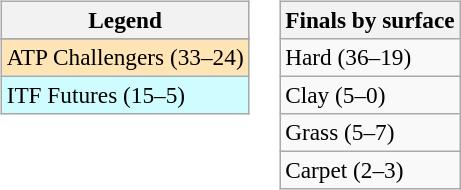<table>
<tr valign=top>
<td><br><table class=wikitable style=font-size:97%>
<tr>
<th>Legend</th>
</tr>
<tr bgcolor=e5d1cb>
</tr>
<tr bgcolor=moccasin>
<td>ATP Challengers (33–24)</td>
</tr>
<tr bgcolor=cffcff>
<td>ITF Futures (15–5)</td>
</tr>
</table>
</td>
<td><br><table class=wikitable style=font-size:97%>
<tr>
<th>Finals by surface</th>
</tr>
<tr>
<td>Hard (36–19)</td>
</tr>
<tr>
<td>Clay (5–0)</td>
</tr>
<tr>
<td>Grass (5–7)</td>
</tr>
<tr>
<td>Carpet (2–3)</td>
</tr>
</table>
</td>
</tr>
</table>
